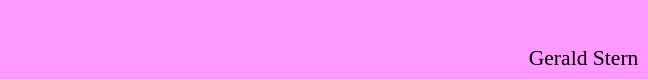<table class="toccolours" style="float: right; margin-left: 2em; margin-right: 1em; font-size: 90%; background: #FF99FF; width:30em; max-width: 40%;" cellspacing="5">
<tr>
<td style="text-align: left;"><br></td>
</tr>
<tr>
<td style="text-align: right;">Gerald Stern</td>
</tr>
</table>
